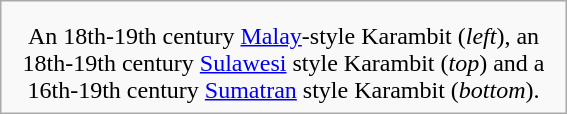<table class="infobox" style="width:378px">
<tr>
<td rowspan=2></td>
<td></td>
</tr>
<tr>
<td></td>
</tr>
<tr>
<td colspan=2 style="text-align:center;">An 18th-19th century <a href='#'>Malay</a>-style Karambit (<em>left</em>), an 18th-19th century <a href='#'>Sulawesi</a> style Karambit (<em>top</em>) and a 16th-19th century <a href='#'>Sumatran</a> style Karambit (<em>bottom</em>).</td>
</tr>
</table>
